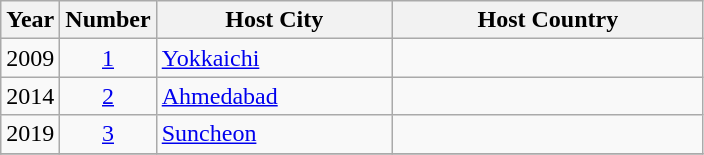<table class="wikitable" style="font-size:100%">
<tr>
<th width=30>Year</th>
<th width=30>Number</th>
<th width=150>Host City</th>
<th width=200>Host Country</th>
</tr>
<tr>
<td align=center>2009</td>
<td align=center><a href='#'>1</a></td>
<td><a href='#'>Yokkaichi</a></td>
<td> </td>
</tr>
<tr>
<td align=center>2014</td>
<td align=center><a href='#'>2</a></td>
<td><a href='#'>Ahmedabad</a></td>
<td> </td>
</tr>
<tr>
<td align=center>2019</td>
<td align=center><a href='#'>3</a></td>
<td><a href='#'>Suncheon</a></td>
<td></td>
</tr>
<tr>
</tr>
</table>
